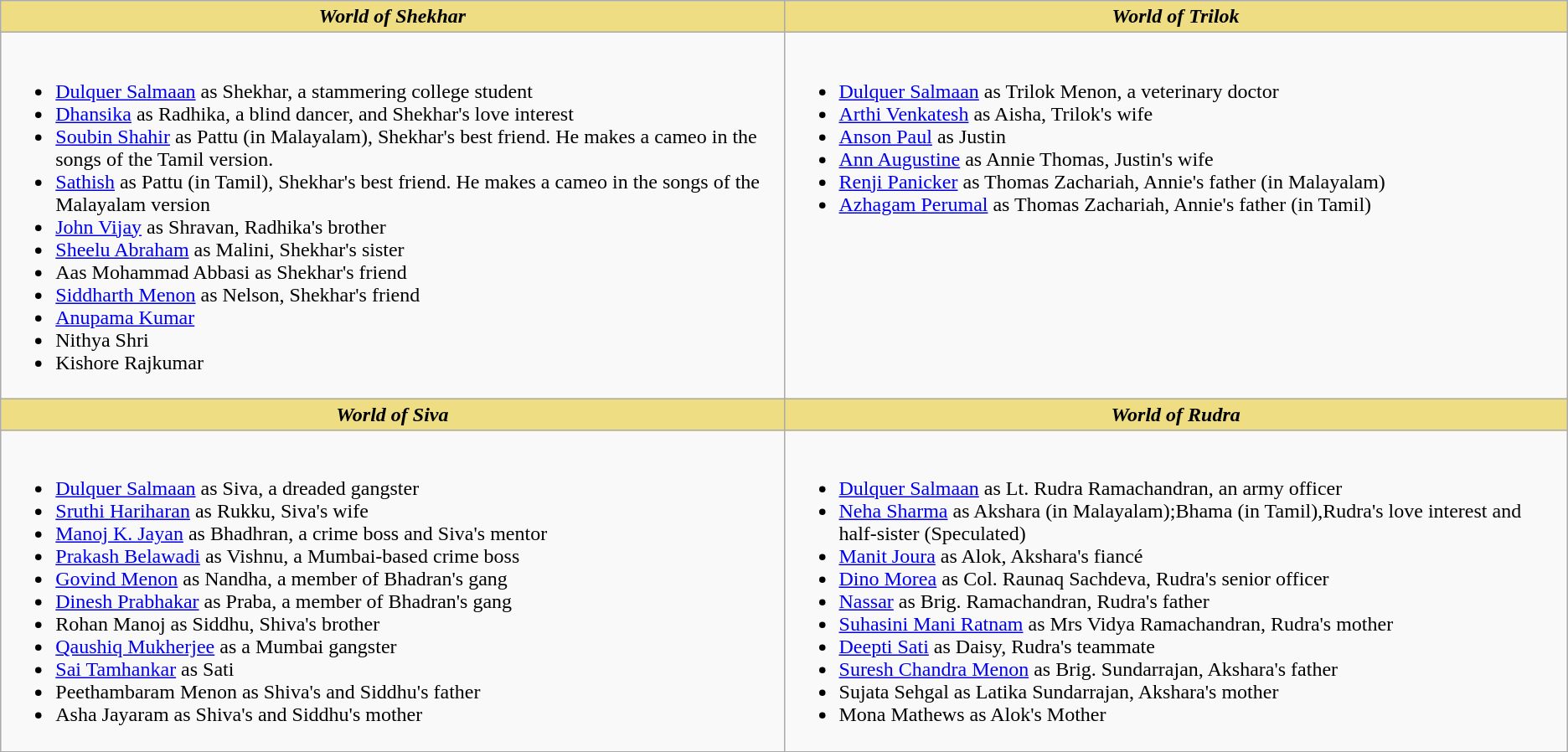<table class=wikitable>
<tr>
<th style="background:#EEDD82; width:20%"><em>World of Shekhar </em></th>
<th style="background:#EEDD82; width:20%"><em>World of Trilok </em></th>
</tr>
<tr>
<td valign="top"><br><ul><li><a href='#'>Dulquer Salmaan</a> as Shekhar, a stammering college student</li><li><a href='#'>Dhansika</a> as Radhika, a blind dancer, and Shekhar's love interest</li><li><a href='#'>Soubin Shahir</a> as Pattu (in Malayalam), Shekhar's best friend. He makes a cameo in the songs of the Tamil version.</li><li><a href='#'>Sathish</a> as Pattu (in Tamil), Shekhar's best friend. He makes a cameo in the songs of the Malayalam version</li><li><a href='#'>John Vijay</a> as Shravan, Radhika's brother</li><li><a href='#'>Sheelu Abraham</a> as Malini, Shekhar's sister</li><li>Aas Mohammad Abbasi as Shekhar's friend</li><li><a href='#'>Siddharth Menon</a> as Nelson, Shekhar's friend</li><li><a href='#'>Anupama Kumar</a></li><li>Nithya Shri</li><li>Kishore Rajkumar</li></ul></td>
<td valign="top"><br><ul><li><a href='#'>Dulquer Salmaan</a> as Trilok Menon, a veterinary doctor</li><li><a href='#'>Arthi Venkatesh</a> as Aisha, Trilok's wife</li><li><a href='#'>Anson Paul</a> as Justin</li><li><a href='#'>Ann Augustine</a> as Annie Thomas, Justin's wife</li><li><a href='#'>Renji Panicker</a> as Thomas Zachariah, Annie's father (in Malayalam)</li><li><a href='#'>Azhagam Perumal</a> as Thomas Zachariah, Annie's father (in Tamil)</li></ul></td>
</tr>
<tr>
<th style="background:#EEDD82; width:20%"><em>World of Siva </em></th>
<th style="background:#EEDD82; width:20%"><em>World of Rudra</em></th>
</tr>
<tr>
<td valign="top"><br><ul><li><a href='#'>Dulquer Salmaan</a> as Siva, a dreaded gangster</li><li><a href='#'>Sruthi Hariharan</a> as Rukku, Siva's wife</li><li><a href='#'>Manoj K. Jayan</a> as Bhadhran, a crime boss and Siva's mentor</li><li><a href='#'>Prakash Belawadi</a> as Vishnu, a Mumbai-based crime boss</li><li><a href='#'>Govind Menon</a> as Nandha, a member of Bhadran's gang</li><li><a href='#'>Dinesh Prabhakar</a> as Praba, a member of Bhadran's gang</li><li>Rohan Manoj as Siddhu, Shiva's brother</li><li><a href='#'>Qaushiq Mukherjee</a> as a Mumbai gangster</li><li><a href='#'>Sai Tamhankar</a> as Sati</li><li>Peethambaram Menon as Shiva's and Siddhu's father</li><li>Asha Jayaram as Shiva's and Siddhu's mother</li></ul></td>
<td valign="top"><br><ul><li><a href='#'>Dulquer Salmaan</a> as Lt. Rudra Ramachandran, an army officer</li><li><a href='#'>Neha Sharma</a> as Akshara (in Malayalam);Bhama (in Tamil),Rudra's love interest and half-sister (Speculated)</li><li><a href='#'>Manit Joura</a> as Alok, Akshara's fiancé</li><li><a href='#'>Dino Morea</a> as Col. Raunaq Sachdeva, Rudra's senior officer</li><li><a href='#'>Nassar</a> as Brig. Ramachandran, Rudra's father</li><li><a href='#'>Suhasini Mani Ratnam</a> as Mrs Vidya Ramachandran, Rudra's mother</li><li><a href='#'>Deepti Sati</a> as Daisy, Rudra's teammate</li><li><a href='#'>Suresh Chandra Menon</a> as Brig. Sundarrajan, Akshara's father</li><li>Sujata Sehgal as Latika Sundarrajan, Akshara's mother</li><li>Mona Mathews as Alok's Mother</li></ul></td>
</tr>
</table>
